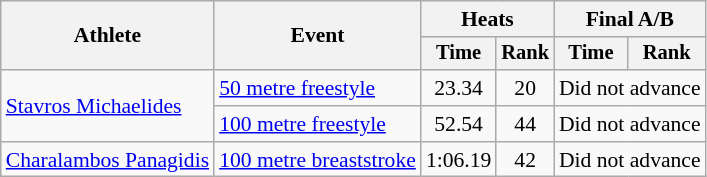<table class="wikitable" style="font-size:90%">
<tr>
<th rowspan="2">Athlete</th>
<th rowspan="2">Event</th>
<th colspan=2>Heats</th>
<th colspan=2>Final A/B</th>
</tr>
<tr style="font-size:95%">
<th>Time</th>
<th>Rank</th>
<th>Time</th>
<th>Rank</th>
</tr>
<tr align=center>
<td align=left rowspan=2><a href='#'>Stavros Michaelides</a></td>
<td align=left><a href='#'>50 metre freestyle</a></td>
<td>23.34</td>
<td>20</td>
<td colspan=2>Did not advance</td>
</tr>
<tr align=center>
<td align=left><a href='#'>100 metre freestyle</a></td>
<td>52.54</td>
<td>44</td>
<td colspan=2>Did not advance</td>
</tr>
<tr align=center>
<td align=left><a href='#'>Charalambos Panagidis</a></td>
<td align=left><a href='#'>100 metre breaststroke</a></td>
<td>1:06.19</td>
<td>42</td>
<td colspan=2>Did not advance</td>
</tr>
</table>
